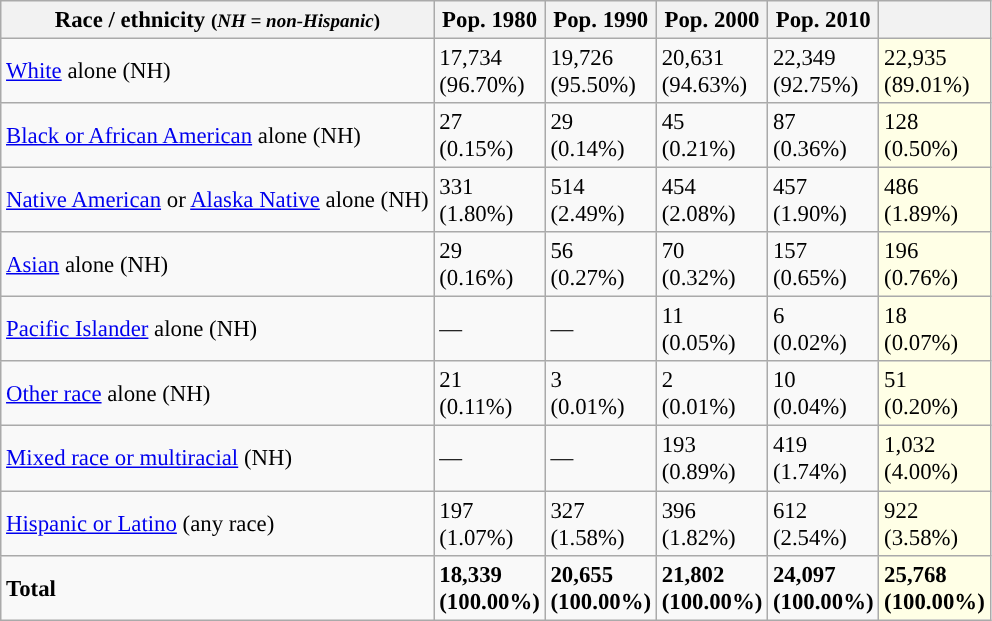<table class="wikitable sortable collapsible" style="font-size: 95%;">
<tr>
<th>Race / ethnicity <small>(<em>NH = non-Hispanic</em>)</small></th>
<th>Pop. 1980</th>
<th>Pop. 1990</th>
<th>Pop. 2000</th>
<th>Pop. 2010</th>
<th></th>
</tr>
<tr>
<td><a href='#'>White</a> alone (NH)</td>
<td>17,734<br>(96.70%)</td>
<td>19,726<br>(95.50%)</td>
<td>20,631<br>(94.63%)</td>
<td>22,349<br>(92.75%)</td>
<td style='background: #ffffe6;'>22,935<br>(89.01%)</td>
</tr>
<tr>
<td><a href='#'>Black or African American</a> alone (NH)</td>
<td>27<br>(0.15%)</td>
<td>29<br>(0.14%)</td>
<td>45<br>(0.21%)</td>
<td>87<br>(0.36%)</td>
<td style='background: #ffffe6;'>128<br>(0.50%)</td>
</tr>
<tr>
<td><a href='#'>Native American</a> or <a href='#'>Alaska Native</a> alone (NH)</td>
<td>331<br>(1.80%)</td>
<td>514<br>(2.49%)</td>
<td>454<br>(2.08%)</td>
<td>457<br>(1.90%)</td>
<td style='background: #ffffe6;'>486<br>(1.89%)</td>
</tr>
<tr>
<td><a href='#'>Asian</a> alone (NH)</td>
<td>29<br>(0.16%)</td>
<td>56<br>(0.27%)</td>
<td>70<br>(0.32%)</td>
<td>157<br>(0.65%)</td>
<td style='background: #ffffe6;'>196<br>(0.76%)</td>
</tr>
<tr>
<td><a href='#'>Pacific Islander</a> alone (NH)</td>
<td>—</td>
<td>—</td>
<td>11<br>(0.05%)</td>
<td>6<br>(0.02%)</td>
<td style='background: #ffffe6;'>18<br>(0.07%)</td>
</tr>
<tr>
<td><a href='#'>Other race</a> alone (NH)</td>
<td>21<br>(0.11%)</td>
<td>3<br>(0.01%)</td>
<td>2<br>(0.01%)</td>
<td>10<br>(0.04%)</td>
<td style='background: #ffffe6;'>51<br>(0.20%)</td>
</tr>
<tr>
<td><a href='#'>Mixed race or multiracial</a> (NH)</td>
<td>—</td>
<td>—</td>
<td>193<br>(0.89%)</td>
<td>419<br>(1.74%)</td>
<td style='background: #ffffe6;'>1,032<br>(4.00%)</td>
</tr>
<tr>
<td><a href='#'>Hispanic or Latino</a> (any race)</td>
<td>197<br>(1.07%)</td>
<td>327<br>(1.58%)</td>
<td>396<br>(1.82%)</td>
<td>612<br>(2.54%)</td>
<td style='background: #ffffe6;'>922<br>(3.58%)</td>
</tr>
<tr>
<td><strong>Total</strong></td>
<td><strong>18,339<br>(100.00%)</strong></td>
<td><strong>20,655<br>(100.00%)</strong></td>
<td><strong>21,802<br>(100.00%)</strong></td>
<td><strong>24,097<br>(100.00%)</strong></td>
<td style='background: #ffffe6;'><strong>25,768<br>(100.00%)</strong></td>
</tr>
</table>
